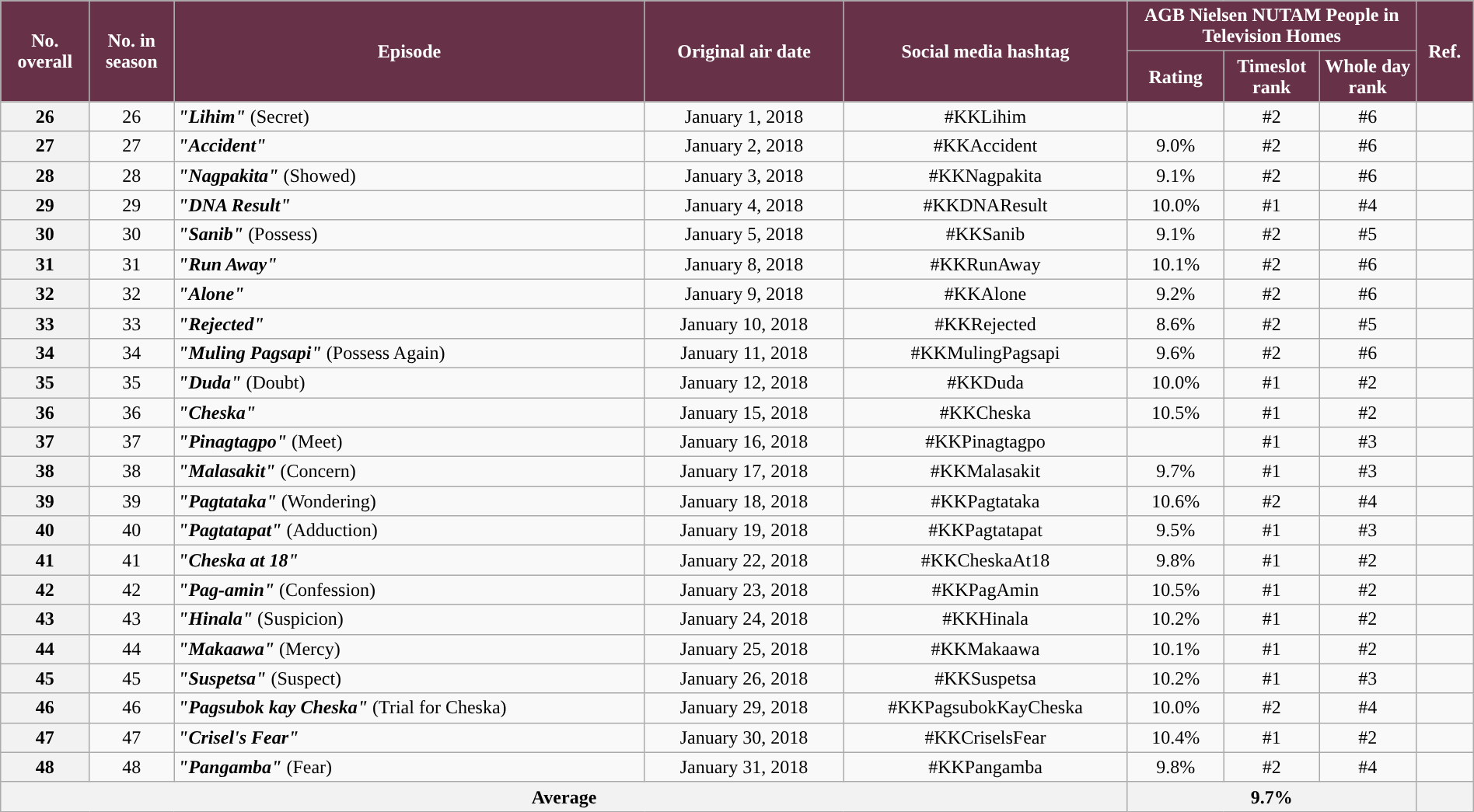<table class="wikitable" style="text-align:center; font-size:100%; line-height:18px;" width="100%">
<tr>
<th style="background-color:#673147; color:#ffffff;" rowspan="2">No.<br>overall</th>
<th style="background-color:#673147; color:#ffffff;" rowspan="2">No. in<br>season</th>
<th style="background-color:#673147; color:#ffffff;" rowspan="2">Episode</th>
<th style="background-color:#673147; color:white" rowspan="2">Original air date</th>
<th style="background-color:#673147; color:white" rowspan="2">Social media hashtag</th>
<th style="background-color:#673147; color:#ffffff;" colspan="3">AGB Nielsen NUTAM People in Television Homes</th>
<th style="background-color:#673147; color:#ffffff;" rowspan="2">Ref.</th>
</tr>
<tr>
<th style="background-color:#673147; width:75px; color:#ffffff;">Rating</th>
<th style="background-color:#673147; width:75px; color:#ffffff;">Timeslot<br>rank</th>
<th style="background-color:#673147; width:75px; color:#ffffff;">Whole day<br>rank</th>
</tr>
<tr>
<th>26</th>
<td>26</td>
<td style="text-align: left;"><strong><em>"Lihim"</em></strong> (Secret)</td>
<td>January 1, 2018</td>
<td>#KKLihim</td>
<td></td>
<td>#2</td>
<td>#6</td>
<td></td>
</tr>
<tr>
<th>27</th>
<td>27</td>
<td style="text-align: left;"><strong><em>"Accident"</em></strong></td>
<td>January 2, 2018</td>
<td>#KKAccident</td>
<td>9.0%</td>
<td>#2</td>
<td>#6</td>
<td></td>
</tr>
<tr>
<th>28</th>
<td>28</td>
<td style="text-align: left;"><strong><em>"Nagpakita"</em></strong> (Showed)</td>
<td>January 3, 2018</td>
<td>#KKNagpakita</td>
<td>9.1%</td>
<td>#2</td>
<td>#6</td>
<td></td>
</tr>
<tr>
<th>29</th>
<td>29</td>
<td style="text-align: left;"><strong><em>"DNA Result"</em></strong></td>
<td>January 4, 2018</td>
<td>#KKDNAResult</td>
<td>10.0%</td>
<td>#1</td>
<td>#4</td>
<td></td>
</tr>
<tr>
<th>30</th>
<td>30</td>
<td style="text-align: left;"><strong><em>"Sanib"</em></strong> (Possess)</td>
<td>January 5, 2018</td>
<td>#KKSanib</td>
<td>9.1%</td>
<td>#2</td>
<td>#5</td>
<td></td>
</tr>
<tr>
<th>31</th>
<td>31</td>
<td style="text-align: left;"><strong><em>"Run Away"</em></strong></td>
<td>January 8, 2018</td>
<td>#KKRunAway</td>
<td>10.1%</td>
<td>#2</td>
<td>#6</td>
<td></td>
</tr>
<tr>
<th>32</th>
<td>32</td>
<td style="text-align: left;"><strong><em>"Alone"</em></strong></td>
<td>January 9, 2018</td>
<td>#KKAlone</td>
<td>9.2%</td>
<td>#2</td>
<td>#6</td>
<td></td>
</tr>
<tr>
<th>33</th>
<td>33</td>
<td style="text-align: left;"><strong><em>"Rejected"</em></strong></td>
<td>January 10, 2018</td>
<td>#KKRejected</td>
<td>8.6%</td>
<td>#2</td>
<td>#5</td>
<td></td>
</tr>
<tr>
<th>34</th>
<td>34</td>
<td style="text-align: left;"><strong><em>"Muling Pagsapi"</em></strong> (Possess Again)</td>
<td>January 11, 2018</td>
<td>#KKMulingPagsapi</td>
<td>9.6%</td>
<td>#2</td>
<td>#6</td>
<td></td>
</tr>
<tr>
<th>35</th>
<td>35</td>
<td style="text-align: left;"><strong><em>"Duda"</em></strong> (Doubt)</td>
<td>January 12, 2018</td>
<td>#KKDuda</td>
<td>10.0%</td>
<td>#1</td>
<td>#2</td>
<td></td>
</tr>
<tr>
<th>36</th>
<td>36</td>
<td style="text-align: left;"><strong><em>"Cheska"</em></strong></td>
<td>January 15, 2018</td>
<td>#KKCheska</td>
<td>10.5%</td>
<td>#1</td>
<td>#2</td>
<td></td>
</tr>
<tr>
<th>37</th>
<td>37</td>
<td style="text-align: left;"><strong><em>"Pinagtagpo"</em></strong> (Meet)</td>
<td>January 16, 2018</td>
<td>#KKPinagtagpo</td>
<td></td>
<td>#1</td>
<td>#3</td>
<td></td>
</tr>
<tr>
<th>38</th>
<td>38</td>
<td style="text-align: left;"><strong><em>"Malasakit"</em></strong> (Concern)</td>
<td>January 17, 2018</td>
<td>#KKMalasakit</td>
<td>9.7%</td>
<td>#1</td>
<td>#3</td>
<td></td>
</tr>
<tr>
<th>39</th>
<td>39</td>
<td style="text-align: left;"><strong><em>"Pagtataka"</em></strong> (Wondering)</td>
<td>January 18, 2018</td>
<td>#KKPagtataka</td>
<td>10.6%</td>
<td>#2</td>
<td>#4</td>
<td></td>
</tr>
<tr>
<th>40</th>
<td>40</td>
<td style="text-align: left;"><strong><em>"Pagtatapat"</em></strong> (Adduction)</td>
<td>January 19, 2018</td>
<td>#KKPagtatapat</td>
<td>9.5%</td>
<td>#1</td>
<td>#3</td>
<td></td>
</tr>
<tr>
<th>41</th>
<td>41</td>
<td style="text-align: left;"><strong><em>"Cheska at 18"</em></strong></td>
<td>January 22, 2018</td>
<td>#KKCheskaAt18</td>
<td>9.8%</td>
<td>#1</td>
<td>#2</td>
<td></td>
</tr>
<tr>
<th>42</th>
<td>42</td>
<td style="text-align: left;"><strong><em>"Pag-amin"</em></strong> (Confession)</td>
<td>January 23, 2018</td>
<td>#KKPagAmin</td>
<td>10.5%</td>
<td>#1</td>
<td>#2</td>
<td></td>
</tr>
<tr>
<th>43</th>
<td>43</td>
<td style="text-align: left;"><strong><em>"Hinala"</em></strong> (Suspicion)</td>
<td>January 24, 2018</td>
<td>#KKHinala</td>
<td>10.2%</td>
<td>#1</td>
<td>#2</td>
<td></td>
</tr>
<tr>
<th>44</th>
<td>44</td>
<td style="text-align: left;"><strong><em>"Makaawa"</em></strong> (Mercy)</td>
<td>January 25, 2018</td>
<td>#KKMakaawa</td>
<td>10.1%</td>
<td>#1</td>
<td>#2</td>
<td></td>
</tr>
<tr>
<th>45</th>
<td>45</td>
<td style="text-align: left;"><strong><em>"Suspetsa"</em></strong> (Suspect)</td>
<td>January 26, 2018</td>
<td>#KKSuspetsa</td>
<td>10.2%</td>
<td>#1</td>
<td>#3</td>
<td></td>
</tr>
<tr>
<th>46</th>
<td>46</td>
<td style="text-align: left;"><strong><em>"Pagsubok kay Cheska"</em></strong> (Trial for Cheska)</td>
<td>January 29, 2018</td>
<td>#KKPagsubokKayCheska</td>
<td>10.0%</td>
<td>#2</td>
<td>#4</td>
<td></td>
</tr>
<tr>
<th>47</th>
<td>47</td>
<td style="text-align: left;"><strong><em>"Crisel's Fear"</em></strong></td>
<td>January 30, 2018</td>
<td>#KKCriselsFear</td>
<td>10.4%</td>
<td>#1</td>
<td>#2</td>
<td></td>
</tr>
<tr>
<th>48</th>
<td>48</td>
<td style="text-align: left;"><strong><em>"Pangamba"</em></strong> (Fear)</td>
<td>January 31, 2018</td>
<td>#KKPangamba</td>
<td>9.8%</td>
<td>#2</td>
<td>#4</td>
<td></td>
</tr>
<tr>
<th colspan="5">Average</th>
<th colspan="3">9.7%</th>
<th></th>
</tr>
</table>
